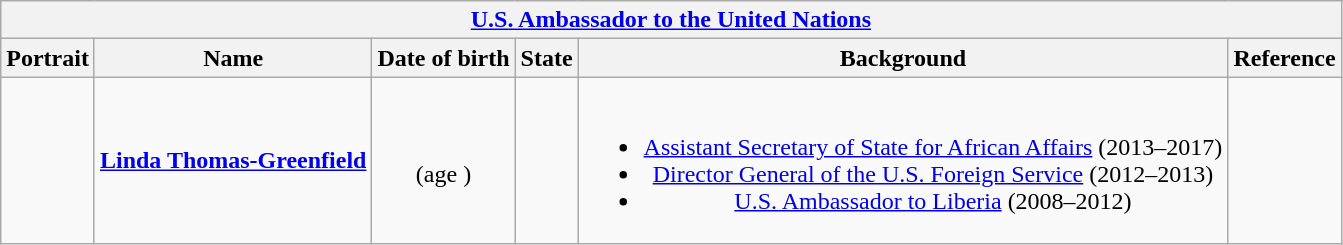<table class="wikitable collapsible" style="text-align:center;">
<tr>
<th colspan="6"><a href='#'>U.S. Ambassador to the United Nations</a></th>
</tr>
<tr>
<th>Portrait</th>
<th>Name</th>
<th>Date of birth</th>
<th>State</th>
<th>Background</th>
<th>Reference</th>
</tr>
<tr>
<td></td>
<td><strong><a href='#'>Linda Thomas-Greenfield</a></strong></td>
<td><br>(age )</td>
<td></td>
<td><br><ul><li><a href='#'>Assistant Secretary of State for African Affairs</a> (2013–2017)</li><li><a href='#'>Director General of the U.S. Foreign Service</a> (2012–2013)</li><li><a href='#'>U.S. Ambassador to Liberia</a> (2008–2012)</li></ul></td>
<td></td>
</tr>
</table>
